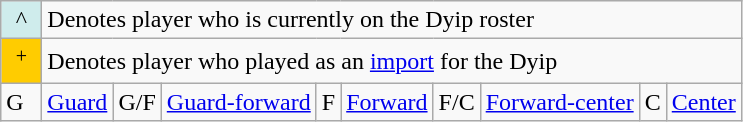<table class="wikitable">
<tr>
<td align="center" bgcolor="#CFECEC" width="20">^</td>
<td colspan=9>Denotes player who is currently on the Dyip roster</td>
</tr>
<tr>
<td align="center" bgcolor="#FFCC00" width="20"><sup>+</sup></td>
<td colspan=9>Denotes player who played as an <a href='#'>import</a> for the Dyip</td>
</tr>
<tr>
<td>G</td>
<td><a href='#'>Guard</a></td>
<td>G/F</td>
<td><a href='#'>Guard-forward</a></td>
<td>F</td>
<td><a href='#'>Forward</a></td>
<td>F/C</td>
<td><a href='#'>Forward-center</a></td>
<td>C</td>
<td><a href='#'>Center</a></td>
</tr>
</table>
